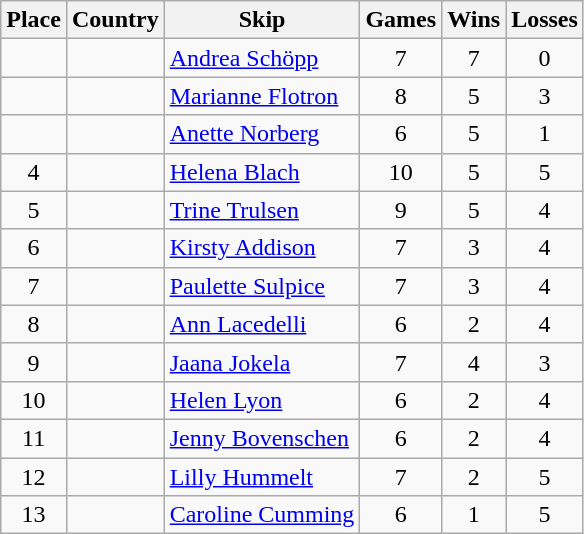<table class="wikitable" style="text-align:center">
<tr>
<th>Place</th>
<th>Country</th>
<th>Skip</th>
<th>Games</th>
<th>Wins</th>
<th>Losses</th>
</tr>
<tr>
<td></td>
<td align=left></td>
<td align=left><a href='#'>Andrea Schöpp</a></td>
<td>7</td>
<td>7</td>
<td>0</td>
</tr>
<tr>
<td></td>
<td align=left></td>
<td align=left><a href='#'>Marianne Flotron</a></td>
<td>8</td>
<td>5</td>
<td>3</td>
</tr>
<tr>
<td></td>
<td align=left></td>
<td align=left><a href='#'>Anette Norberg</a></td>
<td>6</td>
<td>5</td>
<td>1</td>
</tr>
<tr>
<td>4</td>
<td align=left></td>
<td align=left><a href='#'>Helena Blach</a></td>
<td>10</td>
<td>5</td>
<td>5</td>
</tr>
<tr>
<td>5</td>
<td align=left></td>
<td align=left><a href='#'>Trine Trulsen</a></td>
<td>9</td>
<td>5</td>
<td>4</td>
</tr>
<tr>
<td>6</td>
<td align=left></td>
<td align=left><a href='#'>Kirsty Addison</a></td>
<td>7</td>
<td>3</td>
<td>4</td>
</tr>
<tr>
<td>7</td>
<td align=left></td>
<td align=left><a href='#'>Paulette Sulpice</a></td>
<td>7</td>
<td>3</td>
<td>4</td>
</tr>
<tr>
<td>8</td>
<td align=left></td>
<td align=left><a href='#'>Ann Lacedelli</a></td>
<td>6</td>
<td>2</td>
<td>4</td>
</tr>
<tr>
<td>9</td>
<td align=left></td>
<td align=left><a href='#'>Jaana Jokela</a></td>
<td>7</td>
<td>4</td>
<td>3</td>
</tr>
<tr>
<td>10</td>
<td align=left></td>
<td align=left><a href='#'>Helen Lyon</a></td>
<td>6</td>
<td>2</td>
<td>4</td>
</tr>
<tr>
<td>11</td>
<td align=left></td>
<td align=left><a href='#'>Jenny Bovenschen</a></td>
<td>6</td>
<td>2</td>
<td>4</td>
</tr>
<tr>
<td>12</td>
<td align=left></td>
<td align=left><a href='#'>Lilly Hummelt</a></td>
<td>7</td>
<td>2</td>
<td>5</td>
</tr>
<tr>
<td>13</td>
<td align=left></td>
<td align=left><a href='#'>Caroline Cumming</a></td>
<td>6</td>
<td>1</td>
<td>5</td>
</tr>
</table>
